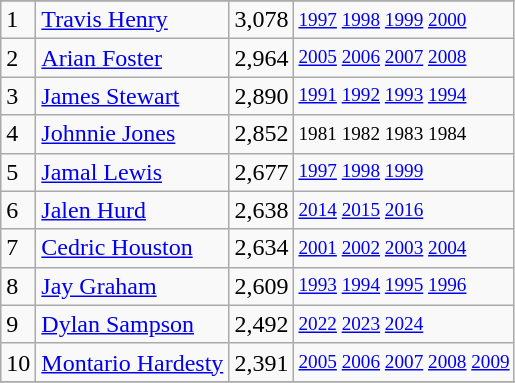<table class="wikitable">
<tr>
</tr>
<tr>
<td>1</td>
<td><a href='#'>Travis Henry</a></td>
<td>3,078</td>
<td style="font-size:80%;"><a href='#'>1997</a> <a href='#'>1998</a> <a href='#'>1999</a> <a href='#'>2000</a></td>
</tr>
<tr>
<td>2</td>
<td><a href='#'>Arian Foster</a></td>
<td>2,964</td>
<td style="font-size:80%;"><a href='#'>2005</a> <a href='#'>2006</a> <a href='#'>2007</a> <a href='#'>2008</a></td>
</tr>
<tr>
<td>3</td>
<td><a href='#'>James Stewart</a></td>
<td>2,890</td>
<td style="font-size:80%;"><a href='#'>1991</a> <a href='#'>1992</a> <a href='#'>1993</a> <a href='#'>1994</a></td>
</tr>
<tr>
<td>4</td>
<td><a href='#'>Johnnie Jones</a></td>
<td>2,852</td>
<td style="font-size:80%;">1981 1982 1983 1984</td>
</tr>
<tr>
<td>5</td>
<td><a href='#'>Jamal Lewis</a></td>
<td>2,677</td>
<td style="font-size:80%;"><a href='#'>1997</a> <a href='#'>1998</a> <a href='#'>1999</a></td>
</tr>
<tr>
<td>6</td>
<td><a href='#'>Jalen Hurd</a></td>
<td>2,638</td>
<td style="font-size:80%;"><a href='#'>2014</a> <a href='#'>2015</a> <a href='#'>2016</a></td>
</tr>
<tr>
<td>7</td>
<td><a href='#'>Cedric Houston</a></td>
<td>2,634</td>
<td style="font-size:80%;"><a href='#'>2001</a> <a href='#'>2002</a> <a href='#'>2003</a> <a href='#'>2004</a></td>
</tr>
<tr>
<td>8</td>
<td><a href='#'>Jay Graham</a></td>
<td>2,609</td>
<td style="font-size:80%;"><a href='#'>1993</a> <a href='#'>1994</a> <a href='#'>1995</a> <a href='#'>1996</a></td>
</tr>
<tr>
<td>9</td>
<td><a href='#'>Dylan Sampson</a></td>
<td>2,492</td>
<td style="font-size:80%;"><a href='#'>2022</a> <a href='#'>2023</a> <a href='#'>2024</a></td>
</tr>
<tr>
<td>10</td>
<td><a href='#'>Montario Hardesty</a></td>
<td>2,391</td>
<td style="font-size:80%;"><a href='#'>2005</a> <a href='#'>2006</a> <a href='#'>2007</a> <a href='#'>2008</a> <a href='#'>2009</a></td>
</tr>
<tr>
</tr>
</table>
